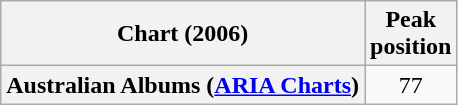<table class="wikitable sortable plainrowheaders" style="text-align:center">
<tr>
<th scope="col">Chart (2006)</th>
<th scope="col">Peak<br>position</th>
</tr>
<tr>
<th scope="row">Australian Albums (<a href='#'>ARIA Charts</a>)</th>
<td>77</td>
</tr>
</table>
